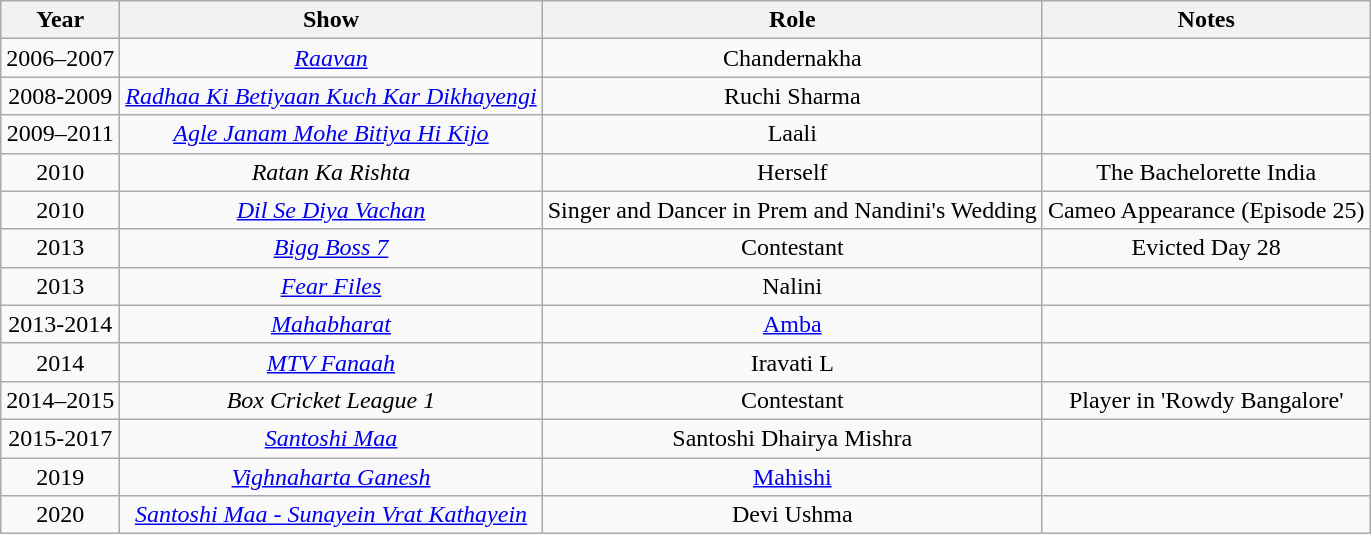<table class="wikitable" style="text-align:center;">
<tr>
<th>Year</th>
<th>Show</th>
<th>Role</th>
<th>Notes</th>
</tr>
<tr>
<td>2006–2007</td>
<td><em><a href='#'>Raavan</a></em></td>
<td>Chandernakha</td>
<td></td>
</tr>
<tr>
<td>2008-2009</td>
<td><em><a href='#'>Radhaa Ki Betiyaan Kuch Kar Dikhayengi</a></em></td>
<td>Ruchi Sharma</td>
<td></td>
</tr>
<tr>
<td>2009–2011</td>
<td><em><a href='#'>Agle Janam Mohe Bitiya Hi Kijo</a></em></td>
<td>Laali</td>
<td></td>
</tr>
<tr>
<td>2010</td>
<td><em>Ratan Ka Rishta</em></td>
<td>Herself</td>
<td>The Bachelorette India</td>
</tr>
<tr>
<td>2010</td>
<td><em><a href='#'>Dil Se Diya Vachan</a></em></td>
<td>Singer and Dancer in Prem and Nandini's Wedding</td>
<td>Cameo Appearance (Episode 25)</td>
</tr>
<tr>
<td>2013</td>
<td><em><a href='#'>Bigg Boss 7</a></em></td>
<td>Contestant</td>
<td>Evicted Day 28</td>
</tr>
<tr>
<td>2013</td>
<td><em><a href='#'>Fear Files</a></em></td>
<td>Nalini</td>
<td></td>
</tr>
<tr>
<td>2013-2014</td>
<td><em><a href='#'>Mahabharat</a></em></td>
<td><a href='#'>Amba</a></td>
<td></td>
</tr>
<tr>
<td>2014</td>
<td><em><a href='#'>MTV Fanaah</a></em></td>
<td>Iravati L</td>
<td></td>
</tr>
<tr>
<td>2014–2015</td>
<td><em>Box Cricket League 1</em></td>
<td>Contestant</td>
<td>Player in 'Rowdy Bangalore'</td>
</tr>
<tr>
<td>2015-2017</td>
<td><em><a href='#'>Santoshi Maa</a></em></td>
<td>Santoshi Dhairya Mishra</td>
<td></td>
</tr>
<tr>
<td>2019</td>
<td><a href='#'><em>Vighnaharta Ganesh</em></a></td>
<td><a href='#'>Mahishi</a></td>
<td></td>
</tr>
<tr>
<td>2020</td>
<td><em><a href='#'>Santoshi Maa - Sunayein Vrat Kathayein</a></em></td>
<td>Devi Ushma</td>
<td></td>
</tr>
</table>
